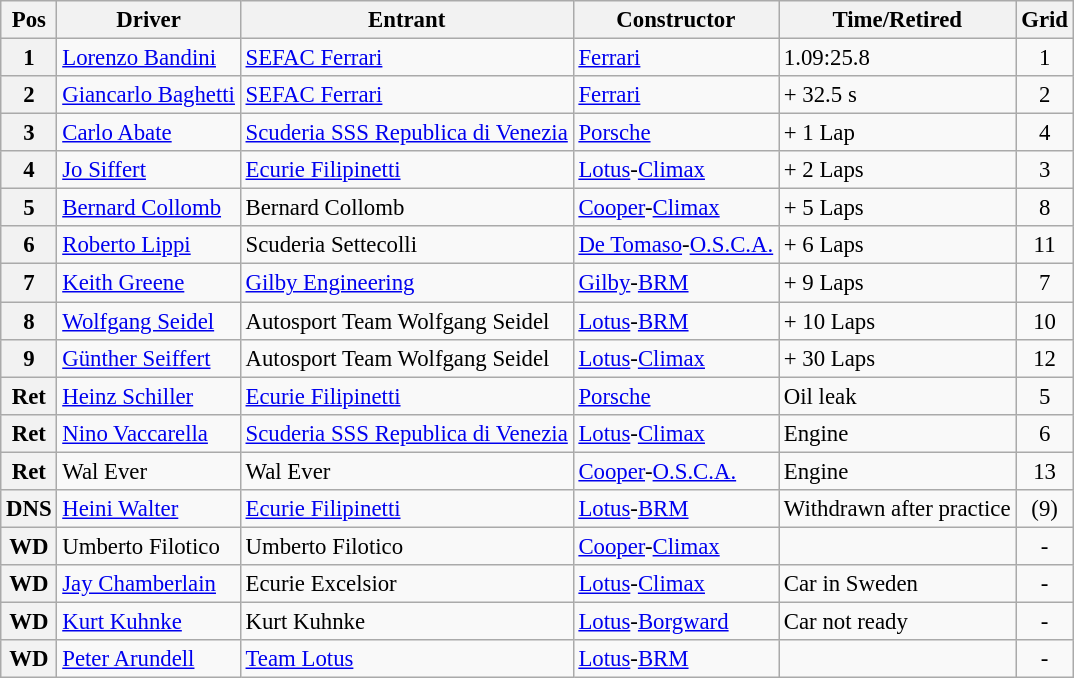<table class="wikitable" style="font-size: 95%;">
<tr>
<th>Pos</th>
<th>Driver</th>
<th>Entrant</th>
<th>Constructor</th>
<th>Time/Retired</th>
<th>Grid</th>
</tr>
<tr>
<th>1</th>
<td> <a href='#'>Lorenzo Bandini</a></td>
<td><a href='#'>SEFAC Ferrari</a></td>
<td><a href='#'>Ferrari</a></td>
<td>1.09:25.8</td>
<td style="text-align:center">1</td>
</tr>
<tr>
<th>2</th>
<td> <a href='#'>Giancarlo Baghetti</a></td>
<td><a href='#'>SEFAC Ferrari</a></td>
<td><a href='#'>Ferrari</a></td>
<td>+ 32.5 s</td>
<td style="text-align:center">2</td>
</tr>
<tr>
<th>3</th>
<td> <a href='#'>Carlo Abate</a></td>
<td><a href='#'>Scuderia SSS Republica di Venezia</a></td>
<td><a href='#'>Porsche</a></td>
<td>+ 1 Lap</td>
<td style="text-align:center">4</td>
</tr>
<tr>
<th>4</th>
<td> <a href='#'>Jo Siffert</a></td>
<td><a href='#'>Ecurie Filipinetti</a></td>
<td><a href='#'>Lotus</a>-<a href='#'>Climax</a></td>
<td>+ 2 Laps</td>
<td style="text-align:center">3</td>
</tr>
<tr>
<th>5</th>
<td> <a href='#'>Bernard Collomb</a></td>
<td>Bernard Collomb</td>
<td><a href='#'>Cooper</a>-<a href='#'>Climax</a></td>
<td>+ 5 Laps</td>
<td style="text-align:center">8</td>
</tr>
<tr>
<th>6</th>
<td> <a href='#'>Roberto Lippi</a></td>
<td>Scuderia Settecolli</td>
<td><a href='#'>De Tomaso</a>-<a href='#'>O.S.C.A.</a></td>
<td>+ 6 Laps</td>
<td style="text-align:center">11</td>
</tr>
<tr>
<th>7</th>
<td> <a href='#'>Keith Greene</a></td>
<td><a href='#'>Gilby Engineering</a></td>
<td><a href='#'>Gilby</a>-<a href='#'>BRM</a></td>
<td>+ 9 Laps</td>
<td style="text-align:center">7</td>
</tr>
<tr>
<th>8</th>
<td> <a href='#'>Wolfgang Seidel</a></td>
<td>Autosport Team Wolfgang Seidel</td>
<td><a href='#'>Lotus</a>-<a href='#'>BRM</a></td>
<td>+ 10 Laps</td>
<td style="text-align:center">10</td>
</tr>
<tr>
<th>9</th>
<td> <a href='#'>Günther Seiffert</a></td>
<td>Autosport Team Wolfgang Seidel</td>
<td><a href='#'>Lotus</a>-<a href='#'>Climax</a></td>
<td>+ 30 Laps</td>
<td style="text-align:center">12</td>
</tr>
<tr>
<th>Ret</th>
<td> <a href='#'>Heinz Schiller</a></td>
<td><a href='#'>Ecurie Filipinetti</a></td>
<td><a href='#'>Porsche</a></td>
<td>Oil leak</td>
<td style="text-align:center">5</td>
</tr>
<tr>
<th>Ret</th>
<td> <a href='#'>Nino Vaccarella</a></td>
<td><a href='#'>Scuderia SSS Republica di Venezia</a></td>
<td><a href='#'>Lotus</a>-<a href='#'>Climax</a></td>
<td>Engine</td>
<td style="text-align:center">6</td>
</tr>
<tr>
<th>Ret</th>
<td> Wal Ever</td>
<td>Wal Ever</td>
<td><a href='#'>Cooper</a>-<a href='#'>O.S.C.A.</a></td>
<td>Engine</td>
<td style="text-align:center">13</td>
</tr>
<tr>
<th>DNS</th>
<td> <a href='#'>Heini Walter</a></td>
<td><a href='#'>Ecurie Filipinetti</a></td>
<td><a href='#'>Lotus</a>-<a href='#'>BRM</a></td>
<td>Withdrawn after practice</td>
<td style="text-align:center">(9)</td>
</tr>
<tr>
<th>WD</th>
<td> Umberto Filotico</td>
<td>Umberto Filotico</td>
<td><a href='#'>Cooper</a>-<a href='#'>Climax</a></td>
<td></td>
<td style="text-align:center">-</td>
</tr>
<tr>
<th>WD</th>
<td> <a href='#'>Jay Chamberlain</a></td>
<td>Ecurie Excelsior</td>
<td><a href='#'>Lotus</a>-<a href='#'>Climax</a></td>
<td>Car in Sweden</td>
<td style="text-align:center">-</td>
</tr>
<tr>
<th>WD</th>
<td> <a href='#'>Kurt Kuhnke</a></td>
<td>Kurt Kuhnke</td>
<td><a href='#'>Lotus</a>-<a href='#'>Borgward</a></td>
<td>Car not ready</td>
<td style="text-align:center">-</td>
</tr>
<tr>
<th>WD</th>
<td> <a href='#'>Peter Arundell</a></td>
<td><a href='#'>Team Lotus</a></td>
<td><a href='#'>Lotus</a>-<a href='#'>BRM</a></td>
<td></td>
<td style="text-align:center">-</td>
</tr>
</table>
